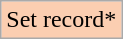<table class="wikitable" align center:;">
<tr>
<td style="background-color:#FBCEB1">Set record*</td>
</tr>
</table>
